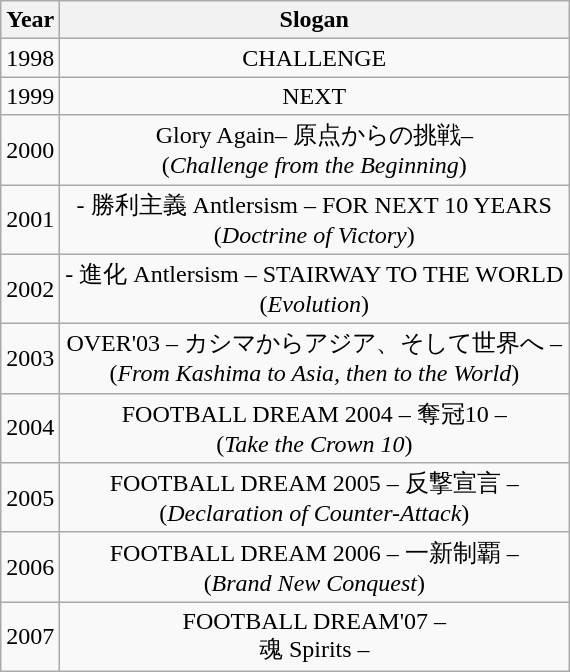<table class="wikitable" style="text-align:center;">
<tr>
<th>Year</th>
<th>Slogan</th>
</tr>
<tr>
<td>1998</td>
<td>CHALLENGE</td>
</tr>
<tr>
<td>1999</td>
<td>NEXT</td>
</tr>
<tr>
<td>2000</td>
<td>Glory Again– 原点からの挑戦–<br>(<em>Challenge from the Beginning</em>)</td>
</tr>
<tr>
<td>2001</td>
<td>- 勝利主義 Antlersism – FOR NEXT 10 YEARS<br>(<em>Doctrine of Victory</em>)</td>
</tr>
<tr>
<td>2002</td>
<td>- 進化 Antlersism – STAIRWAY TO THE WORLD<br>(<em>Evolution</em>)</td>
</tr>
<tr>
<td>2003</td>
<td>OVER'03 – カシマからアジア、そして世界へ –<br>(<em>From Kashima to Asia, then to the World</em>)</td>
</tr>
<tr>
<td>2004</td>
<td>FOOTBALL DREAM 2004 – 奪冠10 –<br>(<em>Take the Crown 10</em>)</td>
</tr>
<tr>
<td>2005</td>
<td>FOOTBALL DREAM 2005 – 反撃宣言 –<br>(<em>Declaration of Counter-Attack</em>)</td>
</tr>
<tr>
<td>2006</td>
<td>FOOTBALL DREAM 2006 – 一新制覇 –<br>(<em>Brand New Conquest</em>)</td>
</tr>
<tr>
<td>2007</td>
<td>FOOTBALL DREAM'07 –<br> 魂 Spirits –</td>
</tr>
</table>
